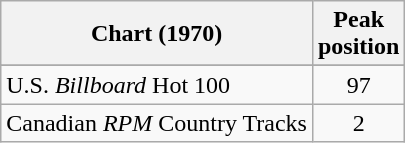<table class="wikitable sortable">
<tr>
<th align="left">Chart (1970)</th>
<th align="center">Peak<br>position</th>
</tr>
<tr>
</tr>
<tr>
<td align="left">U.S. <em>Billboard</em> Hot 100</td>
<td align="center">97</td>
</tr>
<tr>
<td align="left">Canadian <em>RPM</em> Country Tracks</td>
<td align="center">2</td>
</tr>
</table>
